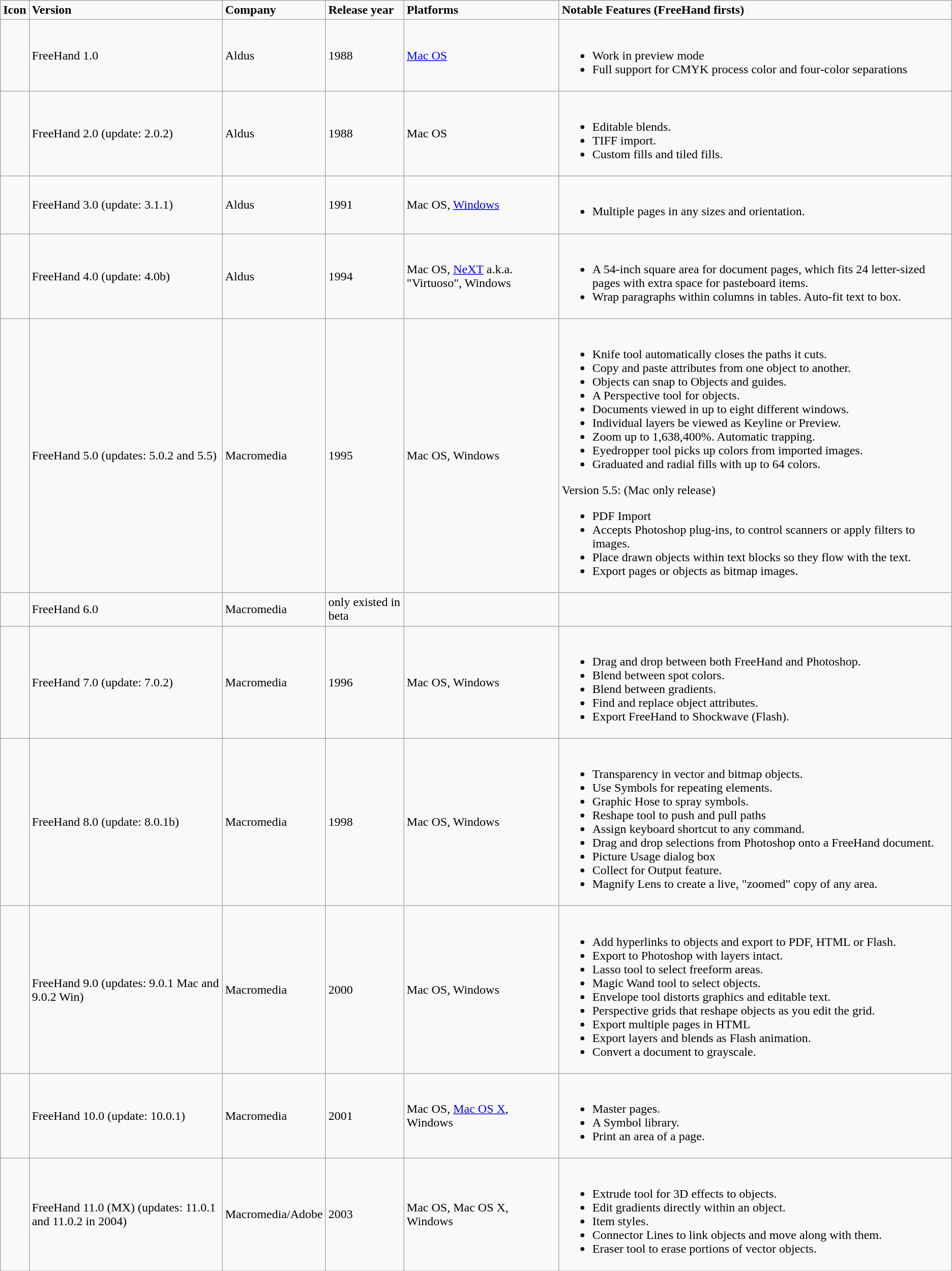<table class="wikitable">
<tr>
<td><strong>Icon</strong></td>
<td><strong>Version</strong></td>
<td><strong>Company</strong></td>
<td><strong>Release year</strong></td>
<td><strong>Platforms</strong></td>
<td><strong>Notable Features (FreeHand firsts)</strong></td>
</tr>
<tr>
<td></td>
<td>FreeHand 1.0</td>
<td>Aldus</td>
<td>1988</td>
<td><a href='#'>Mac OS</a></td>
<td><br><ul><li>Work in preview mode</li><li>Full support for CMYK process color and four-color separations</li></ul></td>
</tr>
<tr>
<td></td>
<td>FreeHand 2.0 (update: 2.0.2)</td>
<td>Aldus</td>
<td>1988</td>
<td>Mac OS</td>
<td><br><ul><li>Editable blends.</li><li>TIFF import.</li><li>Custom fills and tiled fills.</li></ul></td>
</tr>
<tr>
<td></td>
<td>FreeHand 3.0 (update: 3.1.1)</td>
<td>Aldus</td>
<td>1991</td>
<td>Mac OS, <a href='#'>Windows</a></td>
<td><br><ul><li>Multiple pages in any sizes and orientation.</li></ul></td>
</tr>
<tr>
<td></td>
<td>FreeHand 4.0 (update: 4.0b)</td>
<td>Aldus</td>
<td>1994</td>
<td>Mac OS, <a href='#'>NeXT</a> a.k.a. "Virtuoso", Windows</td>
<td><br><ul><li>A 54-inch square area for document pages, which fits 24 letter-sized pages with extra space for pasteboard items.</li><li>Wrap paragraphs within columns in tables. Auto-fit text to box.</li></ul></td>
</tr>
<tr>
<td></td>
<td>FreeHand 5.0 (updates: 5.0.2 and 5.5)</td>
<td>Macromedia</td>
<td>1995</td>
<td>Mac OS, Windows</td>
<td><br><ul><li>Knife tool automatically closes the paths it cuts.</li><li>Copy and paste attributes from one object to another.</li><li>Objects can snap to Objects and guides.</li><li>A Perspective tool for objects.</li><li>Documents viewed in up to eight different windows.</li><li>Individual layers be viewed as Keyline or Preview.</li><li>Zoom up to 1,638,400%. Automatic trapping.</li><li>Eyedropper tool picks up colors from imported images.</li><li>Graduated and radial fills with up to 64 colors.</li></ul>Version 5.5: (Mac only release)<ul><li>PDF Import</li><li>Accepts Photoshop plug-ins, to control scanners or apply filters to images.</li><li>Place drawn objects within text blocks so they flow with the text.</li><li>Export pages or objects as bitmap images.</li></ul></td>
</tr>
<tr>
<td></td>
<td>FreeHand 6.0</td>
<td>Macromedia</td>
<td>only existed in beta</td>
<td></td>
<td></td>
</tr>
<tr>
<td></td>
<td>FreeHand 7.0 (update: 7.0.2)</td>
<td>Macromedia</td>
<td>1996</td>
<td>Mac OS, Windows</td>
<td><br><ul><li>Drag and drop between both FreeHand and Photoshop.</li><li>Blend between spot colors.</li><li>Blend between gradients.</li><li>Find and replace object attributes.</li><li>Export FreeHand to Shockwave (Flash).</li></ul></td>
</tr>
<tr>
<td></td>
<td>FreeHand 8.0 (update: 8.0.1b)</td>
<td>Macromedia</td>
<td>1998</td>
<td>Mac OS, Windows</td>
<td><br><ul><li>Transparency in vector and bitmap objects.</li><li>Use Symbols for repeating elements.</li><li>Graphic Hose to spray symbols.</li><li>Reshape tool to push and pull paths</li><li>Assign keyboard shortcut to any command.</li><li>Drag and drop selections from Photoshop onto a FreeHand document.</li><li>Picture Usage dialog box</li><li>Collect for Output feature.</li><li>Magnify Lens to create a live, "zoomed" copy of any area.</li></ul></td>
</tr>
<tr>
<td></td>
<td>FreeHand 9.0 (updates: 9.0.1 Mac and 9.0.2 Win)</td>
<td>Macromedia</td>
<td>2000</td>
<td>Mac OS, Windows</td>
<td><br><ul><li>Add hyperlinks to objects and export to PDF, HTML or Flash.</li><li>Export to Photoshop with layers intact.</li><li>Lasso tool to select freeform areas.</li><li>Magic Wand tool to select objects.</li><li>Envelope tool distorts graphics and editable text.</li><li>Perspective grids that reshape objects as you edit the grid.</li><li>Export multiple pages in HTML</li><li>Export layers and blends as Flash animation.</li><li>Convert a document to grayscale.</li></ul></td>
</tr>
<tr>
<td></td>
<td>FreeHand 10.0 (update: 10.0.1)</td>
<td>Macromedia</td>
<td>2001</td>
<td>Mac OS, <a href='#'>Mac OS X</a>, Windows</td>
<td><br><ul><li>Master pages.</li><li>A Symbol library.</li><li>Print an area of a page.</li></ul></td>
</tr>
<tr>
<td></td>
<td>FreeHand 11.0 (MX) (updates: 11.0.1 and 11.0.2 in 2004)</td>
<td>Macromedia/Adobe</td>
<td>2003</td>
<td>Mac OS, Mac OS X, Windows</td>
<td><br><ul><li>Extrude tool for 3D effects to objects.</li><li>Edit gradients directly within an object.</li><li>Item styles.</li><li>Connector Lines to link objects and move along with them.</li><li>Eraser tool to erase portions of vector objects.</li></ul></td>
</tr>
</table>
